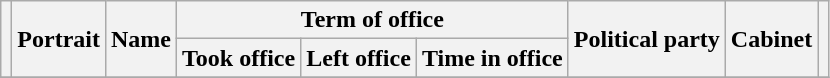<table class="wikitable" style="text-align:center">
<tr>
<th rowspan=2></th>
<th rowspan=2>Portrait</th>
<th rowspan=2>Name<br></th>
<th colspan=3>Term of office</th>
<th rowspan=2>Political party</th>
<th rowspan=2>Cabinet</th>
<th rowspan=2></th>
</tr>
<tr>
<th>Took office</th>
<th>Left office</th>
<th>Time in office</th>
</tr>
<tr>
</tr>
</table>
